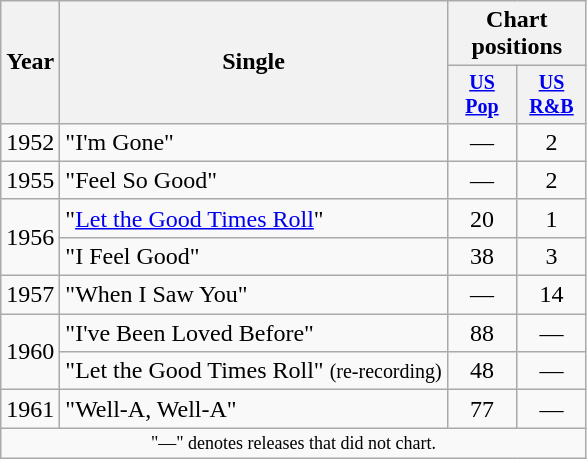<table class="wikitable" style="text-align:center;">
<tr>
<th rowspan="2">Year</th>
<th rowspan="2">Single</th>
<th colspan="3">Chart positions</th>
</tr>
<tr style="font-size:smaller;">
<th width="40"><a href='#'>US Pop</a><br></th>
<th width="40"><a href='#'>US R&B</a><br></th>
</tr>
<tr>
<td rowspan="1">1952</td>
<td align="left">"I'm Gone"</td>
<td>—</td>
<td>2</td>
</tr>
<tr>
<td rowspan="1">1955</td>
<td align="left">"Feel So Good"</td>
<td>—</td>
<td>2</td>
</tr>
<tr>
<td rowspan="2">1956</td>
<td align="left">"<a href='#'>Let the Good Times Roll</a>"</td>
<td>20</td>
<td>1</td>
</tr>
<tr>
<td align="left">"I Feel Good"</td>
<td>38</td>
<td>3</td>
</tr>
<tr>
<td rowspan="1">1957</td>
<td align="left">"When I Saw You"</td>
<td>—</td>
<td>14</td>
</tr>
<tr>
<td rowspan="2">1960</td>
<td align="left">"I've Been Loved Before"</td>
<td>88</td>
<td>—</td>
</tr>
<tr>
<td align="left">"Let the Good Times Roll" <small>(re-recording)</small></td>
<td>48</td>
<td>—</td>
</tr>
<tr>
<td rowspan="1">1961</td>
<td align="left">"Well-A, Well-A"</td>
<td>77</td>
<td>—</td>
</tr>
<tr>
<td colspan="5" style="text-align:center; font-size:9pt;">"—" denotes releases that did not chart.</td>
</tr>
</table>
